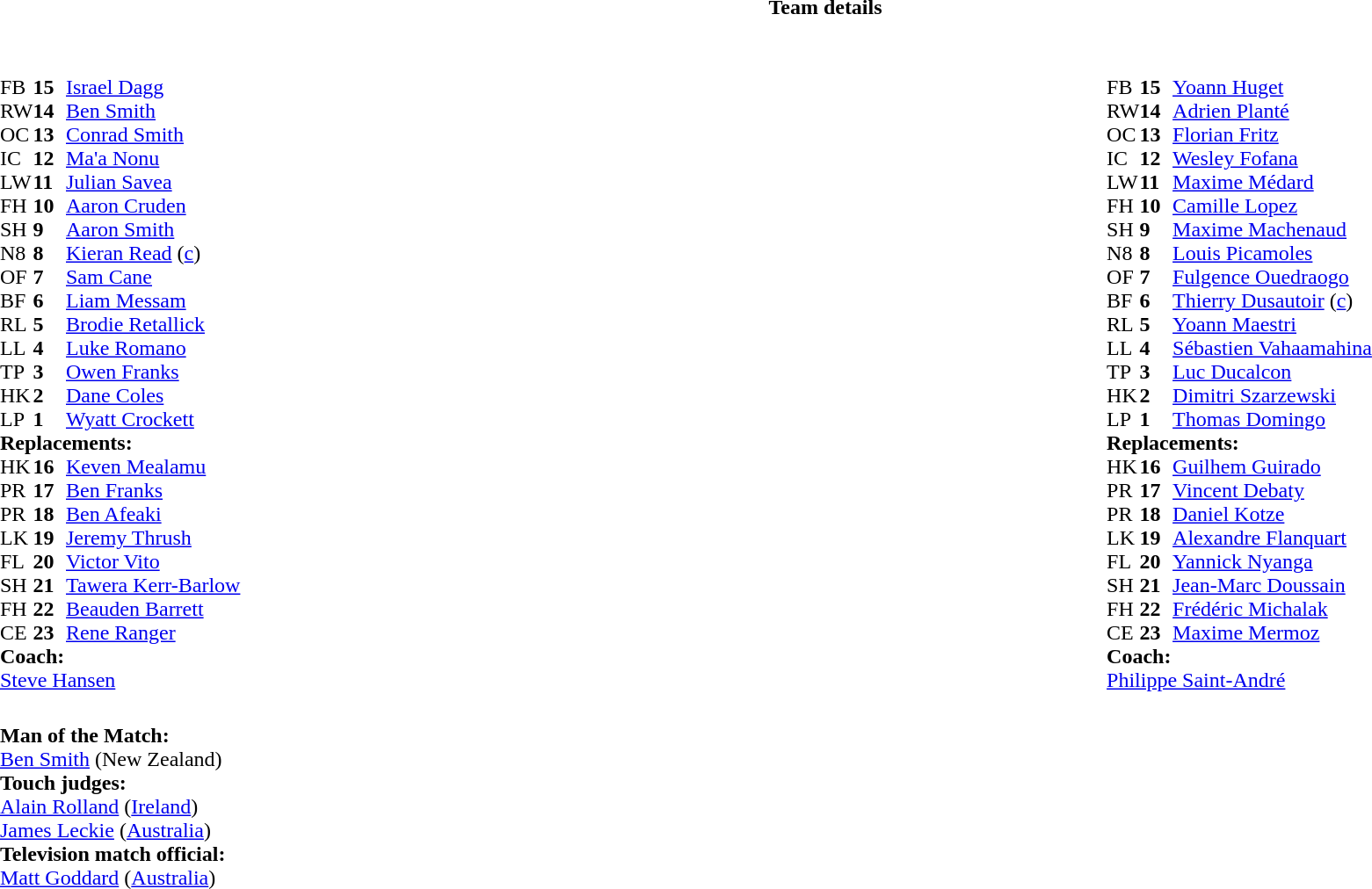<table border="0" width="100%" class="collapsible collapsed">
<tr>
<th>Team details</th>
</tr>
<tr>
<td><br><table style="width:100%;">
<tr>
<td style="vertical-align:top; width:50%"><br><table cellspacing="0" cellpadding="0">
<tr>
<th width="25"></th>
<th width="25"></th>
</tr>
<tr>
<td>FB</td>
<td><strong>15</strong></td>
<td><a href='#'>Israel Dagg</a></td>
<td></td>
<td></td>
</tr>
<tr>
<td>RW</td>
<td><strong>14</strong></td>
<td><a href='#'>Ben Smith</a></td>
</tr>
<tr>
<td>OC</td>
<td><strong>13</strong></td>
<td><a href='#'>Conrad Smith</a></td>
</tr>
<tr>
<td>IC</td>
<td><strong>12</strong></td>
<td><a href='#'>Ma'a Nonu</a></td>
</tr>
<tr>
<td>LW</td>
<td><strong>11</strong></td>
<td><a href='#'>Julian Savea</a></td>
</tr>
<tr>
<td>FH</td>
<td><strong>10</strong></td>
<td><a href='#'>Aaron Cruden</a></td>
<td></td>
<td></td>
</tr>
<tr>
<td>SH</td>
<td><strong>9</strong></td>
<td><a href='#'>Aaron Smith</a></td>
<td></td>
<td></td>
</tr>
<tr>
<td>N8</td>
<td><strong>8</strong></td>
<td><a href='#'>Kieran Read</a> (<a href='#'>c</a>)</td>
</tr>
<tr>
<td>OF</td>
<td><strong>7</strong></td>
<td><a href='#'>Sam Cane</a></td>
</tr>
<tr>
<td>BF</td>
<td><strong>6</strong></td>
<td><a href='#'>Liam Messam</a></td>
</tr>
<tr>
<td>RL</td>
<td><strong>5</strong></td>
<td><a href='#'>Brodie Retallick</a></td>
</tr>
<tr>
<td>LL</td>
<td><strong>4</strong></td>
<td><a href='#'>Luke Romano</a></td>
</tr>
<tr>
<td>TP</td>
<td><strong>3</strong></td>
<td><a href='#'>Owen Franks</a></td>
<td></td>
<td></td>
</tr>
<tr>
<td>HK</td>
<td><strong>2</strong></td>
<td><a href='#'>Dane Coles</a></td>
<td></td>
<td></td>
</tr>
<tr>
<td>LP</td>
<td><strong>1</strong></td>
<td><a href='#'>Wyatt Crockett</a></td>
<td></td>
<td></td>
</tr>
<tr>
<td colspan=3><strong>Replacements:</strong></td>
</tr>
<tr>
<td>HK</td>
<td><strong>16</strong></td>
<td><a href='#'>Keven Mealamu</a></td>
<td></td>
<td></td>
</tr>
<tr>
<td>PR</td>
<td><strong>17</strong></td>
<td><a href='#'>Ben Franks</a></td>
<td></td>
<td></td>
</tr>
<tr>
<td>PR</td>
<td><strong>18</strong></td>
<td><a href='#'>Ben Afeaki</a></td>
<td></td>
<td></td>
</tr>
<tr>
<td>LK</td>
<td><strong>19</strong></td>
<td><a href='#'>Jeremy Thrush</a></td>
</tr>
<tr>
<td>FL</td>
<td><strong>20</strong></td>
<td><a href='#'>Victor Vito</a></td>
</tr>
<tr>
<td>SH</td>
<td><strong>21</strong></td>
<td><a href='#'>Tawera Kerr-Barlow</a></td>
<td></td>
<td></td>
</tr>
<tr>
<td>FH</td>
<td><strong>22</strong></td>
<td><a href='#'>Beauden Barrett</a></td>
<td></td>
<td></td>
</tr>
<tr>
<td>CE</td>
<td><strong>23</strong></td>
<td><a href='#'>Rene Ranger</a></td>
<td></td>
<td></td>
</tr>
<tr>
<td colspan=3><strong>Coach:</strong></td>
</tr>
<tr>
<td colspan="4"> <a href='#'>Steve Hansen</a></td>
</tr>
</table>
</td>
<td style="vertical-align:top; width:50%"><br><table cellspacing="0" cellpadding="0" style="margin:auto">
<tr>
<th width="25"></th>
<th width="25"></th>
</tr>
<tr>
<td>FB</td>
<td><strong>15</strong></td>
<td><a href='#'>Yoann Huget</a></td>
</tr>
<tr>
<td>RW</td>
<td><strong>14</strong></td>
<td><a href='#'>Adrien Planté</a></td>
</tr>
<tr>
<td>OC</td>
<td><strong>13</strong></td>
<td><a href='#'>Florian Fritz</a></td>
<td></td>
<td></td>
</tr>
<tr>
<td>IC</td>
<td><strong>12</strong></td>
<td><a href='#'>Wesley Fofana</a></td>
</tr>
<tr>
<td>LW</td>
<td><strong>11</strong></td>
<td><a href='#'>Maxime Médard</a></td>
</tr>
<tr>
<td>FH</td>
<td><strong>10</strong></td>
<td><a href='#'>Camille Lopez</a></td>
<td></td>
<td></td>
</tr>
<tr>
<td>SH</td>
<td><strong>9</strong></td>
<td><a href='#'>Maxime Machenaud</a></td>
<td></td>
<td></td>
</tr>
<tr>
<td>N8</td>
<td><strong>8</strong></td>
<td><a href='#'>Louis Picamoles</a></td>
</tr>
<tr>
<td>OF</td>
<td><strong>7</strong></td>
<td><a href='#'>Fulgence Ouedraogo</a></td>
<td></td>
<td></td>
</tr>
<tr>
<td>BF</td>
<td><strong>6</strong></td>
<td><a href='#'>Thierry Dusautoir</a> (<a href='#'>c</a>)</td>
</tr>
<tr>
<td>RL</td>
<td><strong>5</strong></td>
<td><a href='#'>Yoann Maestri</a></td>
<td></td>
<td></td>
</tr>
<tr>
<td>LL</td>
<td><strong>4</strong></td>
<td><a href='#'>Sébastien Vahaamahina</a></td>
</tr>
<tr>
<td>TP</td>
<td><strong>3</strong></td>
<td><a href='#'>Luc Ducalcon</a></td>
<td></td>
<td></td>
</tr>
<tr>
<td>HK</td>
<td><strong>2</strong></td>
<td><a href='#'>Dimitri Szarzewski</a></td>
<td></td>
<td></td>
</tr>
<tr>
<td>LP</td>
<td><strong>1</strong></td>
<td><a href='#'>Thomas Domingo</a></td>
<td></td>
<td></td>
</tr>
<tr>
<td colspan=3><strong>Replacements:</strong></td>
</tr>
<tr>
<td>HK</td>
<td><strong>16</strong></td>
<td><a href='#'>Guilhem Guirado</a></td>
<td></td>
<td></td>
</tr>
<tr>
<td>PR</td>
<td><strong>17</strong></td>
<td><a href='#'>Vincent Debaty</a></td>
<td></td>
<td></td>
</tr>
<tr>
<td>PR</td>
<td><strong>18</strong></td>
<td><a href='#'>Daniel Kotze</a></td>
<td></td>
<td></td>
</tr>
<tr>
<td>LK</td>
<td><strong>19</strong></td>
<td><a href='#'>Alexandre Flanquart</a></td>
<td></td>
<td></td>
</tr>
<tr>
<td>FL</td>
<td><strong>20</strong></td>
<td><a href='#'>Yannick Nyanga</a></td>
<td></td>
<td></td>
</tr>
<tr>
<td>SH</td>
<td><strong>21</strong></td>
<td><a href='#'>Jean-Marc Doussain</a></td>
<td></td>
<td></td>
</tr>
<tr>
<td>FH</td>
<td><strong>22</strong></td>
<td><a href='#'>Frédéric Michalak</a></td>
<td></td>
<td></td>
</tr>
<tr>
<td>CE</td>
<td><strong>23</strong></td>
<td><a href='#'>Maxime Mermoz</a></td>
<td></td>
<td></td>
</tr>
<tr>
<td colspan=3><strong>Coach:</strong></td>
</tr>
<tr>
<td colspan="4"> <a href='#'>Philippe Saint-André</a></td>
</tr>
</table>
</td>
</tr>
</table>
<table style="width:100%">
<tr>
<td><br><strong>Man of the Match:</strong>
<br><a href='#'>Ben Smith</a> (New Zealand)<br><strong>Touch judges:</strong>
<br><a href='#'>Alain Rolland</a> (<a href='#'>Ireland</a>)
<br><a href='#'>James Leckie</a> (<a href='#'>Australia</a>)
<br><strong>Television match official:</strong>
<br><a href='#'>Matt Goddard</a> (<a href='#'>Australia</a>)</td>
</tr>
</table>
</td>
</tr>
</table>
